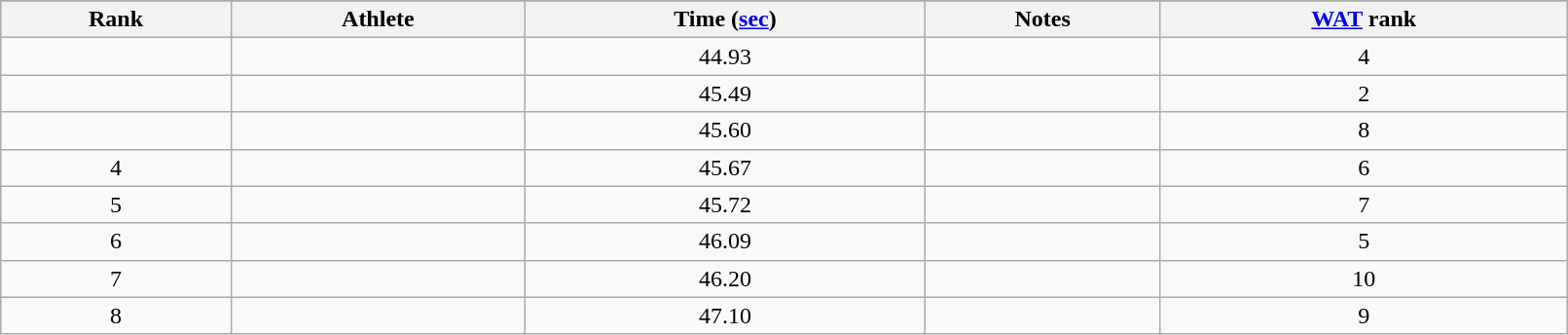<table class="wikitable" width=85%>
<tr>
</tr>
<tr>
<th>Rank</th>
<th>Athlete</th>
<th>Time (<a href='#'>sec</a>)</th>
<th>Notes</th>
<th><a href='#'>WAT</a> rank</th>
</tr>
<tr align="center">
<td></td>
<td align="left"></td>
<td>44.93</td>
<td></td>
<td>4</td>
</tr>
<tr align="center">
<td></td>
<td align="left"></td>
<td>45.49</td>
<td></td>
<td>2</td>
</tr>
<tr align="center">
<td></td>
<td align="left"></td>
<td>45.60</td>
<td></td>
<td>8</td>
</tr>
<tr align="center">
<td>4</td>
<td align="left"></td>
<td>45.67</td>
<td></td>
<td>6</td>
</tr>
<tr align="center">
<td>5</td>
<td align="left"></td>
<td>45.72</td>
<td></td>
<td>7</td>
</tr>
<tr align="center">
<td>6</td>
<td align="left"></td>
<td>46.09</td>
<td></td>
<td>5</td>
</tr>
<tr align="center">
<td>7</td>
<td align="left"></td>
<td>46.20</td>
<td></td>
<td>10</td>
</tr>
<tr align="center">
<td>8</td>
<td align="left"></td>
<td>47.10</td>
<td></td>
<td>9</td>
</tr>
</table>
